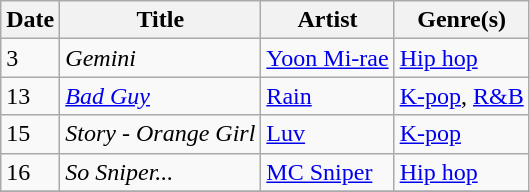<table class="wikitable" style="text-align: left;">
<tr>
<th>Date</th>
<th>Title</th>
<th>Artist</th>
<th>Genre(s)</th>
</tr>
<tr>
<td>3</td>
<td><em>Gemini</em></td>
<td><a href='#'>Yoon Mi-rae</a></td>
<td><a href='#'>Hip hop</a></td>
</tr>
<tr>
<td>13</td>
<td><em><a href='#'>Bad Guy</a></em></td>
<td><a href='#'>Rain</a></td>
<td><a href='#'>K-pop</a>, <a href='#'>R&B</a></td>
</tr>
<tr>
<td>15</td>
<td><em>Story - Orange Girl</em></td>
<td><a href='#'>Luv</a></td>
<td><a href='#'>K-pop</a></td>
</tr>
<tr>
<td>16</td>
<td><em>So Sniper...</em></td>
<td><a href='#'>MC Sniper</a></td>
<td><a href='#'>Hip hop</a></td>
</tr>
<tr>
</tr>
</table>
